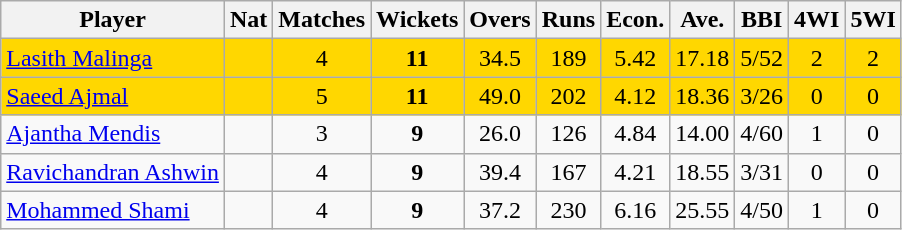<table class="wikitable sortable">
<tr>
<th>Player</th>
<th>Nat</th>
<th>Matches</th>
<th>Wickets</th>
<th>Overs</th>
<th>Runs</th>
<th>Econ.</th>
<th>Ave.</th>
<th>BBI</th>
<th>4WI</th>
<th>5WI</th>
</tr>
<tr style="background:gold;">
<td><a href='#'>Lasith Malinga</a></td>
<td style="text-align:center;"></td>
<td style="text-align:center;">4</td>
<td style="text-align:center;"><strong>11</strong></td>
<td style="text-align:center;">34.5</td>
<td style="text-align:center;">189</td>
<td style="text-align:center;">5.42</td>
<td style="text-align:center;">17.18</td>
<td style="text-align:center;">5/52</td>
<td style="text-align:center;">2</td>
<td style="text-align:center;">2</td>
</tr>
<tr style="background:gold;">
<td><a href='#'>Saeed Ajmal</a></td>
<td style="text-align:center;"></td>
<td style="text-align:center;">5</td>
<td style="text-align:center;"><strong>11</strong></td>
<td style="text-align:center;">49.0</td>
<td style="text-align:center;">202</td>
<td style="text-align:center;">4.12</td>
<td style="text-align:center;">18.36</td>
<td style="text-align:center;">3/26</td>
<td style="text-align:center;">0</td>
<td style="text-align:center;">0</td>
</tr>
<tr>
<td><a href='#'>Ajantha Mendis</a></td>
<td style="text-align:center;"></td>
<td style="text-align:center;">3</td>
<td style="text-align:center;"><strong>9</strong></td>
<td style="text-align:center;">26.0</td>
<td style="text-align:center;">126</td>
<td style="text-align:center;">4.84</td>
<td style="text-align:center;">14.00</td>
<td style="text-align:center;">4/60</td>
<td style="text-align:center;">1</td>
<td style="text-align:center;">0</td>
</tr>
<tr>
<td><a href='#'>Ravichandran Ashwin</a></td>
<td style="text-align:center;"></td>
<td style="text-align:center;">4</td>
<td style="text-align:center;"><strong>9</strong></td>
<td style="text-align:center;">39.4</td>
<td style="text-align:center;">167</td>
<td style="text-align:center;">4.21</td>
<td style="text-align:center;">18.55</td>
<td style="text-align:center;">3/31</td>
<td style="text-align:center;">0</td>
<td style="text-align:center;">0</td>
</tr>
<tr>
<td><a href='#'>Mohammed Shami</a></td>
<td style="text-align:center;"></td>
<td style="text-align:center;">4</td>
<td style="text-align:center;"><strong>9</strong></td>
<td style="text-align:center;">37.2</td>
<td style="text-align:center;">230</td>
<td style="text-align:center;">6.16</td>
<td style="text-align:center;">25.55</td>
<td style="text-align:center;">4/50</td>
<td style="text-align:center;">1</td>
<td style="text-align:center;">0</td>
</tr>
</table>
